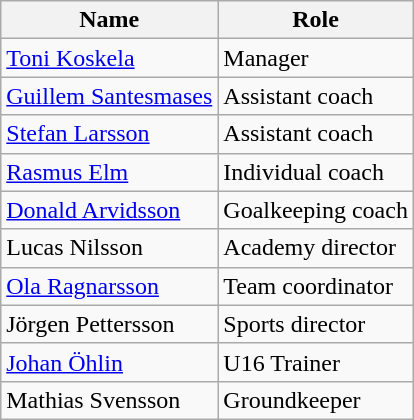<table class="wikitable">
<tr>
<th>Name</th>
<th>Role</th>
</tr>
<tr>
<td> <a href='#'>Toni Koskela</a></td>
<td>Manager</td>
</tr>
<tr>
<td> <a href='#'>Guillem Santesmases</a></td>
<td>Assistant coach</td>
</tr>
<tr>
<td> <a href='#'>Stefan Larsson</a></td>
<td>Assistant coach</td>
</tr>
<tr>
<td> <a href='#'>Rasmus Elm</a></td>
<td>Individual coach</td>
</tr>
<tr>
<td> <a href='#'>Donald Arvidsson</a></td>
<td>Goalkeeping coach</td>
</tr>
<tr>
<td> Lucas Nilsson</td>
<td>Academy director</td>
</tr>
<tr>
<td> <a href='#'>Ola Ragnarsson</a></td>
<td>Team coordinator</td>
</tr>
<tr>
<td> Jörgen Pettersson</td>
<td>Sports director</td>
</tr>
<tr>
<td> <a href='#'>Johan Öhlin</a></td>
<td>U16 Trainer</td>
</tr>
<tr>
<td> Mathias Svensson</td>
<td>Groundkeeper</td>
</tr>
</table>
